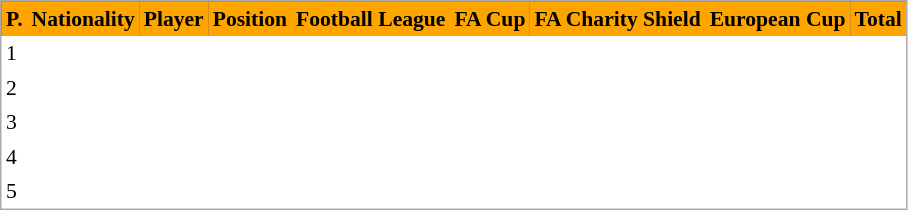<table cellspacing="0" cellpadding="3" style="border:1px solid #AAAAAA;font-size:90%">
<tr bgcolor="#191970">
<th style=background:orange; align="center"><span>P.</span></th>
<th style=background:orange; align="center"><span>Nationality</span></th>
<th style=background:orange; align="center"><span>Player</span></th>
<th style=background:orange; align="center"><span>Position</span></th>
<th style=background:orange; align="center"><span>Football League</span></th>
<th style=background:orange; align="center"><span>FA Cup</span></th>
<th style=background:orange; align="center"><span>FA Charity Shield</span></th>
<th style=background:orange; align="center"><span>European Cup</span></th>
<th style=background:orange; align="center"><span>Total</span></th>
</tr>
<tr>
<td>1</td>
<td></td>
<td></td>
<td></td>
<td align="center"></td>
<td align="center"></td>
<td align="center"></td>
<td align="center"></td>
<td align="center"></td>
</tr>
<tr>
<td>2</td>
<td></td>
<td></td>
<td></td>
<td align="center"></td>
<td align="center"></td>
<td align="center"></td>
<td align="center"></td>
<td align="center"></td>
</tr>
<tr>
<td>3</td>
<td></td>
<td></td>
<td></td>
<td align="center"></td>
<td align="center"></td>
<td align="center"></td>
<td align="center"></td>
<td align="center"></td>
</tr>
<tr>
<td>4</td>
<td></td>
<td></td>
<td></td>
<td align="center"></td>
<td align="center"></td>
<td align="center"></td>
<td align="center"></td>
<td align="center"></td>
</tr>
<tr>
<td>5</td>
<td></td>
<td></td>
<td></td>
<td align="center"></td>
<td align="center"></td>
<td align="center"></td>
<td align="center"></td>
<td align="center"></td>
</tr>
<tr>
</tr>
</table>
